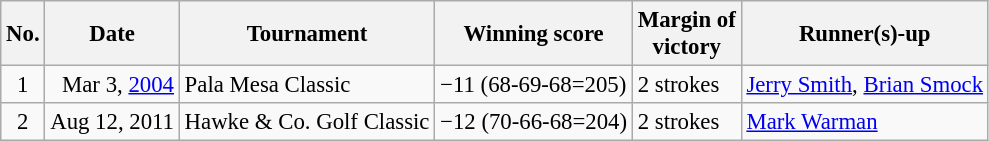<table class="wikitable" style="font-size:95%;">
<tr>
<th>No.</th>
<th>Date</th>
<th>Tournament</th>
<th>Winning score</th>
<th>Margin of<br>victory</th>
<th>Runner(s)-up</th>
</tr>
<tr>
<td align=center>1</td>
<td align=right>Mar 3, <a href='#'>2004</a></td>
<td>Pala Mesa Classic</td>
<td>−11 (68-69-68=205)</td>
<td>2 strokes</td>
<td> <a href='#'>Jerry Smith</a>,  <a href='#'>Brian Smock</a></td>
</tr>
<tr>
<td align=center>2</td>
<td align=right>Aug 12, 2011</td>
<td>Hawke & Co. Golf Classic</td>
<td>−12 (70-66-68=204)</td>
<td>2 strokes</td>
<td> <a href='#'>Mark Warman</a></td>
</tr>
</table>
